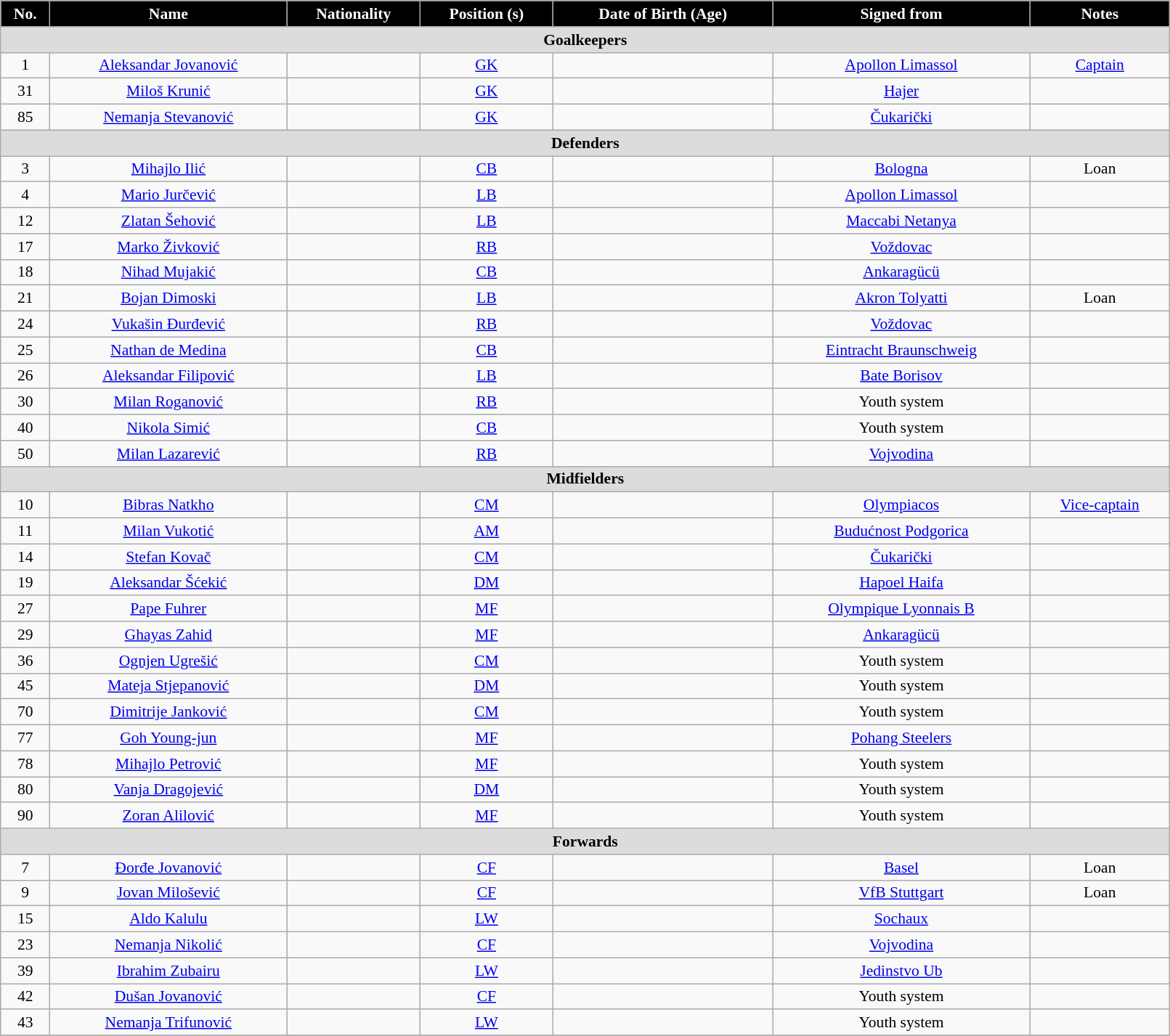<table class="wikitable" style="text-align:center; font-size:90%; width:85%;">
<tr>
<th style="background:#000000; color:white; text-align:center;">No.</th>
<th style="background:#000000; color:white; text-align:center;">Name</th>
<th style="background:#000000; color:white; text-align:center;">Nationality</th>
<th style="background:#000000; color:white; text-align:center;">Position (s)</th>
<th style="background:#000000; color:white; text-align:center;">Date of Birth (Age)</th>
<th style="background:#000000; color:white; text-align:center;">Signed from</th>
<th style="background:#000000; color:white; text-align:center;">Notes</th>
</tr>
<tr>
<th colspan="7" style="background:#dcdcdc; text-align:center;">Goalkeepers</th>
</tr>
<tr>
<td>1</td>
<td><a href='#'>Aleksandar Jovanović</a></td>
<td><br> </td>
<td><a href='#'>GK</a></td>
<td></td>
<td> <a href='#'>Apollon Limassol</a></td>
<td><a href='#'>Captain</a></td>
</tr>
<tr>
<td>31</td>
<td><a href='#'>Miloš Krunić</a></td>
<td></td>
<td><a href='#'>GK</a></td>
<td></td>
<td> <a href='#'>Hajer</a></td>
<td></td>
</tr>
<tr>
<td>85</td>
<td><a href='#'>Nemanja Stevanović</a></td>
<td></td>
<td><a href='#'>GK</a></td>
<td></td>
<td> <a href='#'>Čukarički</a></td>
<td></td>
</tr>
<tr>
<th colspan="7" style="background:#dcdcdc; text-align:center;">Defenders</th>
</tr>
<tr>
<td>3</td>
<td><a href='#'>Mihajlo Ilić</a></td>
<td></td>
<td><a href='#'>CB</a></td>
<td></td>
<td> <a href='#'>Bologna</a></td>
<td>Loan</td>
</tr>
<tr>
<td>4</td>
<td><a href='#'>Mario Jurčević</a></td>
<td></td>
<td><a href='#'>LB</a></td>
<td></td>
<td> <a href='#'>Apollon Limassol</a></td>
<td></td>
</tr>
<tr>
<td>12</td>
<td><a href='#'>Zlatan Šehović</a></td>
<td></td>
<td><a href='#'>LB</a></td>
<td></td>
<td> <a href='#'>Maccabi Netanya</a></td>
<td></td>
</tr>
<tr>
<td>17</td>
<td><a href='#'>Marko Živković</a></td>
<td></td>
<td><a href='#'>RB</a></td>
<td></td>
<td> <a href='#'>Voždovac</a></td>
<td></td>
</tr>
<tr>
<td>18</td>
<td><a href='#'>Nihad Mujakić</a></td>
<td></td>
<td><a href='#'>CB</a></td>
<td></td>
<td> <a href='#'>Ankaragücü</a></td>
<td></td>
</tr>
<tr>
<td>21</td>
<td><a href='#'>Bojan Dimoski</a></td>
<td></td>
<td><a href='#'>LB</a></td>
<td></td>
<td> <a href='#'>Akron Tolyatti</a></td>
<td>Loan</td>
</tr>
<tr>
<td>24</td>
<td><a href='#'>Vukašin Đurđević</a></td>
<td></td>
<td><a href='#'>RB</a></td>
<td></td>
<td> <a href='#'>Voždovac</a></td>
<td></td>
</tr>
<tr>
<td>25</td>
<td><a href='#'>Nathan de Medina</a></td>
<td><br></td>
<td><a href='#'>CB</a></td>
<td></td>
<td> <a href='#'>Eintracht Braunschweig</a></td>
<td></td>
</tr>
<tr>
<td>26</td>
<td><a href='#'>Aleksandar Filipović</a></td>
<td></td>
<td><a href='#'>LB</a></td>
<td></td>
<td> <a href='#'>Bate Borisov</a></td>
<td></td>
</tr>
<tr>
<td>30</td>
<td><a href='#'>Milan Roganović</a></td>
<td><br></td>
<td><a href='#'>RB</a></td>
<td></td>
<td>Youth system</td>
<td></td>
</tr>
<tr>
<td>40</td>
<td><a href='#'>Nikola Simić</a></td>
<td></td>
<td><a href='#'>CB</a></td>
<td></td>
<td>Youth system</td>
<td></td>
</tr>
<tr>
<td>50</td>
<td><a href='#'>Milan Lazarević</a></td>
<td><br></td>
<td><a href='#'>RB</a></td>
<td></td>
<td> <a href='#'>Vojvodina</a></td>
<td></td>
</tr>
<tr>
<th colspan="7" style="background:#dcdcdc; text-align:center;">Midfielders</th>
</tr>
<tr>
<td>10</td>
<td><a href='#'>Bibras Natkho</a></td>
<td><br> </td>
<td><a href='#'>CM</a></td>
<td></td>
<td> <a href='#'>Olympiacos</a></td>
<td><a href='#'>Vice-captain</a></td>
</tr>
<tr>
<td>11</td>
<td><a href='#'>Milan Vukotić</a></td>
<td></td>
<td><a href='#'>AM</a></td>
<td></td>
<td> <a href='#'>Budućnost Podgorica</a></td>
<td></td>
</tr>
<tr>
<td>14</td>
<td><a href='#'>Stefan Kovač</a></td>
<td><br> </td>
<td><a href='#'>CM</a></td>
<td></td>
<td> <a href='#'>Čukarički</a></td>
<td></td>
</tr>
<tr>
<td>19</td>
<td><a href='#'>Aleksandar Šćekić</a></td>
<td><br> </td>
<td><a href='#'>DM</a></td>
<td></td>
<td> <a href='#'>Hapoel Haifa</a></td>
<td></td>
</tr>
<tr>
<td>27</td>
<td><a href='#'>Pape Fuhrer</a></td>
<td></td>
<td><a href='#'>MF</a></td>
<td></td>
<td> <a href='#'>Olympique Lyonnais B</a></td>
<td></td>
</tr>
<tr>
<td>29</td>
<td><a href='#'>Ghayas Zahid</a></td>
<td><br></td>
<td><a href='#'>MF</a></td>
<td></td>
<td> <a href='#'>Ankaragücü</a></td>
<td></td>
</tr>
<tr>
<td>36</td>
<td><a href='#'>Ognjen Ugrešić</a></td>
<td><br></td>
<td><a href='#'>CM</a></td>
<td></td>
<td>Youth system</td>
<td></td>
</tr>
<tr>
<td>45</td>
<td><a href='#'>Mateja Stjepanović</a></td>
<td></td>
<td><a href='#'>DM</a></td>
<td></td>
<td>Youth system</td>
<td></td>
</tr>
<tr>
<td>70</td>
<td><a href='#'>Dimitrije Janković</a></td>
<td></td>
<td><a href='#'>CM</a></td>
<td></td>
<td>Youth system</td>
<td></td>
</tr>
<tr>
<td>77</td>
<td><a href='#'>Goh Young-jun</a></td>
<td></td>
<td><a href='#'>MF</a></td>
<td></td>
<td> <a href='#'>Pohang Steelers</a></td>
<td></td>
</tr>
<tr>
<td>78</td>
<td><a href='#'>Mihajlo Petrović</a></td>
<td><br></td>
<td><a href='#'>MF</a></td>
<td></td>
<td>Youth system</td>
<td></td>
</tr>
<tr>
<td>80</td>
<td><a href='#'>Vanja Dragojević</a></td>
<td></td>
<td><a href='#'>DM</a></td>
<td></td>
<td>Youth system</td>
<td></td>
</tr>
<tr>
<td>90</td>
<td><a href='#'>Zoran Alilović</a></td>
<td></td>
<td><a href='#'>MF</a></td>
<td></td>
<td>Youth system</td>
<td></td>
</tr>
<tr>
<th colspan="7" style="background:#dcdcdc; text-align:center;">Forwards</th>
</tr>
<tr>
<td>7</td>
<td><a href='#'>Đorđe Jovanović</a></td>
<td></td>
<td><a href='#'>CF</a></td>
<td></td>
<td> <a href='#'>Basel</a></td>
<td>Loan</td>
</tr>
<tr>
<td>9</td>
<td><a href='#'>Jovan Milošević</a></td>
<td></td>
<td><a href='#'>CF</a></td>
<td></td>
<td> <a href='#'>VfB Stuttgart</a></td>
<td>Loan</td>
</tr>
<tr>
<td>15</td>
<td><a href='#'>Aldo Kalulu</a></td>
<td><br> </td>
<td><a href='#'>LW</a></td>
<td></td>
<td> <a href='#'>Sochaux</a></td>
<td></td>
</tr>
<tr>
<td>23</td>
<td><a href='#'>Nemanja Nikolić</a></td>
<td></td>
<td><a href='#'>CF</a></td>
<td></td>
<td> <a href='#'>Vojvodina</a></td>
<td></td>
</tr>
<tr>
<td>39</td>
<td><a href='#'>Ibrahim Zubairu</a></td>
<td><br> </td>
<td><a href='#'>LW</a></td>
<td></td>
<td> <a href='#'>Jedinstvo Ub</a></td>
<td></td>
</tr>
<tr>
<td>42</td>
<td><a href='#'>Dušan Jovanović</a></td>
<td></td>
<td><a href='#'>CF</a></td>
<td></td>
<td>Youth system</td>
<td></td>
</tr>
<tr>
<td>43</td>
<td><a href='#'>Nemanja Trifunović</a></td>
<td></td>
<td><a href='#'>LW</a></td>
<td></td>
<td>Youth system</td>
<td></td>
</tr>
<tr>
</tr>
</table>
